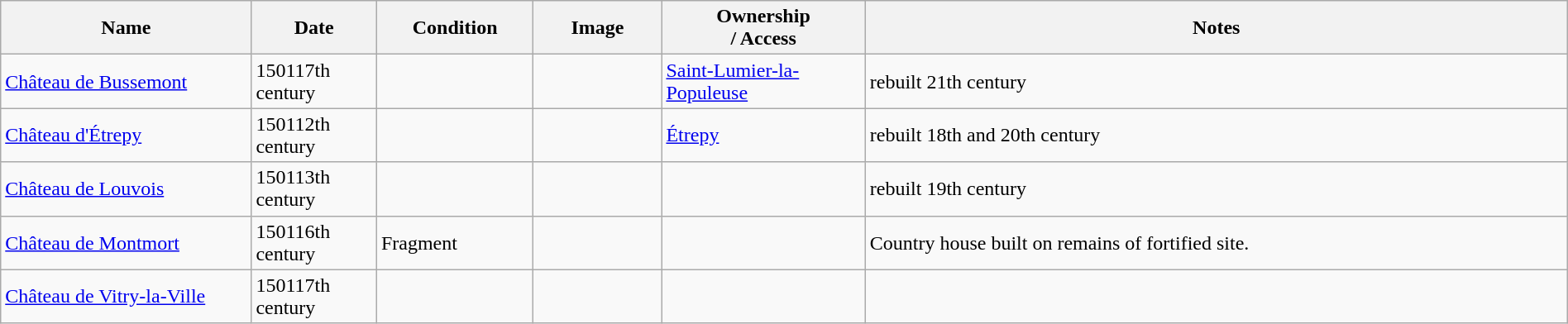<table class="wikitable sortable" width="100%">
<tr>
<th width="16%">Name<br></th>
<th width="8%">Date<br></th>
<th width="10%">Condition<br></th>
<th class="unsortable" width="96px">Image</th>
<th width="13%">Ownership<br>/ Access</th>
<th class="unsortable">Notes</th>
</tr>
<tr>
<td><a href='#'>Château de Bussemont</a></td>
<td><span>1501</span>17th century</td>
<td></td>
<td></td>
<td><a href='#'>Saint-Lumier-la-Populeuse</a></td>
<td>rebuilt 21th century</td>
</tr>
<tr>
<td><a href='#'>Château d'Étrepy</a></td>
<td><span>1501</span>12th century</td>
<td></td>
<td></td>
<td><a href='#'>Étrepy</a></td>
<td>rebuilt 18th and 20th century</td>
</tr>
<tr>
<td><a href='#'>Château de Louvois</a></td>
<td><span>1501</span>13th century</td>
<td></td>
<td></td>
<td></td>
<td>rebuilt 19th century</td>
</tr>
<tr>
<td><a href='#'>Château de Montmort</a></td>
<td><span>1501</span>16th century</td>
<td>Fragment</td>
<td></td>
<td></td>
<td>Country house built on remains of fortified site.</td>
</tr>
<tr>
<td><a href='#'>Château de Vitry-la-Ville</a></td>
<td><span>1501</span>17th century</td>
<td></td>
<td></td>
<td></td>
<td></td>
</tr>
</table>
